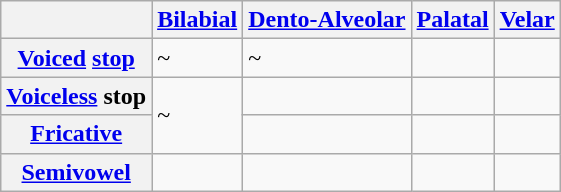<table class="wikitable">
<tr>
<th> </th>
<th><a href='#'>Bilabial</a></th>
<th><a href='#'>Dento-Alveolar</a></th>
<th><a href='#'>Palatal</a></th>
<th><a href='#'>Velar</a></th>
</tr>
<tr>
<th><a href='#'>Voiced</a> <a href='#'>stop</a></th>
<td> ~ </td>
<td> ~ </td>
<td></td>
<td></td>
</tr>
<tr>
<th><a href='#'>Voiceless</a> stop</th>
<td rowspan=2> ~ </td>
<td></td>
<td></td>
<td></td>
</tr>
<tr>
<th><a href='#'>Fricative</a></th>
<td></td>
<td></td>
<td></td>
</tr>
<tr>
<th><a href='#'>Semivowel</a></th>
<td></td>
<td></td>
<td></td>
<td></td>
</tr>
</table>
